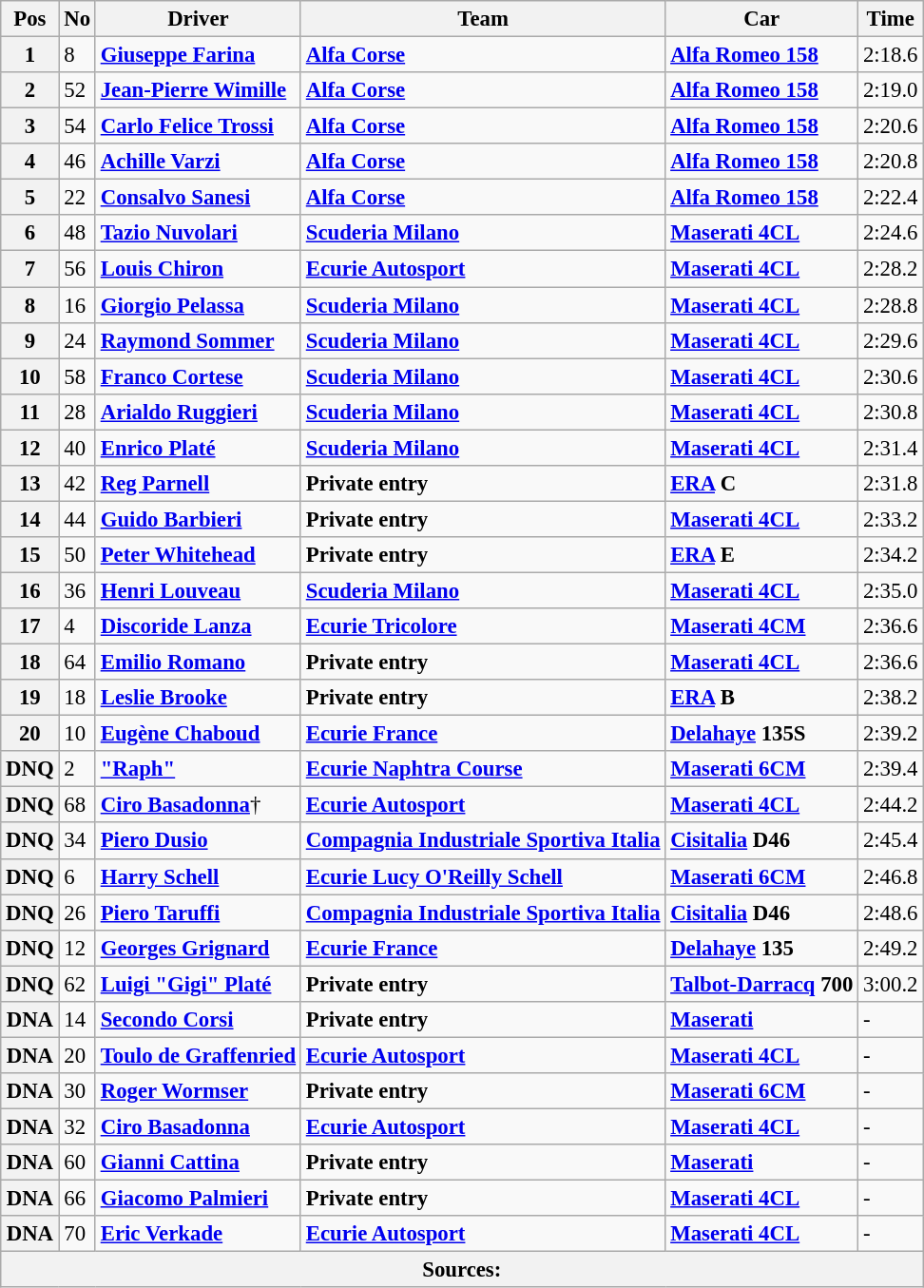<table class="wikitable" style="font-size: 95%;">
<tr>
<th>Pos</th>
<th>No</th>
<th>Driver</th>
<th>Team</th>
<th>Car</th>
<th>Time</th>
</tr>
<tr>
<th>1</th>
<td>8</td>
<td> <strong><a href='#'>Giuseppe Farina</a></strong></td>
<td><strong><a href='#'>Alfa Corse</a></strong></td>
<td><strong><a href='#'>Alfa Romeo 158</a></strong></td>
<td>2:18.6</td>
</tr>
<tr>
<th>2</th>
<td>52</td>
<td> <strong><a href='#'>Jean-Pierre Wimille</a></strong></td>
<td><strong><a href='#'>Alfa Corse</a></strong></td>
<td><strong><a href='#'>Alfa Romeo 158</a></strong></td>
<td>2:19.0</td>
</tr>
<tr>
<th>3</th>
<td>54</td>
<td> <strong><a href='#'>Carlo Felice Trossi</a></strong></td>
<td><strong><a href='#'>Alfa Corse</a></strong></td>
<td><strong><a href='#'>Alfa Romeo 158</a></strong></td>
<td>2:20.6</td>
</tr>
<tr>
<th>4</th>
<td>46</td>
<td> <strong><a href='#'>Achille Varzi</a></strong></td>
<td><strong><a href='#'>Alfa Corse</a></strong></td>
<td><strong><a href='#'>Alfa Romeo 158</a></strong></td>
<td>2:20.8</td>
</tr>
<tr>
<th>5</th>
<td>22</td>
<td> <strong><a href='#'>Consalvo Sanesi</a></strong></td>
<td><strong><a href='#'>Alfa Corse</a></strong></td>
<td><strong><a href='#'>Alfa Romeo 158</a></strong></td>
<td>2:22.4</td>
</tr>
<tr>
<th>6</th>
<td>48</td>
<td> <strong><a href='#'>Tazio Nuvolari</a></strong></td>
<td><strong><a href='#'>Scuderia Milano</a></strong></td>
<td><strong><a href='#'>Maserati 4CL</a></strong></td>
<td>2:24.6</td>
</tr>
<tr>
<th>7</th>
<td>56</td>
<td> <strong><a href='#'>Louis Chiron</a></strong></td>
<td><strong><a href='#'>Ecurie Autosport</a></strong></td>
<td><strong><a href='#'>Maserati 4CL</a></strong></td>
<td>2:28.2</td>
</tr>
<tr>
<th>8</th>
<td>16</td>
<td> <strong><a href='#'>Giorgio Pelassa</a></strong></td>
<td><strong><a href='#'>Scuderia Milano</a></strong></td>
<td><strong><a href='#'>Maserati 4CL</a></strong></td>
<td>2:28.8</td>
</tr>
<tr>
<th>9</th>
<td>24</td>
<td> <strong><a href='#'>Raymond Sommer</a></strong></td>
<td><strong><a href='#'>Scuderia Milano</a></strong></td>
<td><strong><a href='#'>Maserati 4CL</a></strong></td>
<td>2:29.6</td>
</tr>
<tr>
<th>10</th>
<td>58</td>
<td> <strong><a href='#'>Franco Cortese</a></strong></td>
<td><strong><a href='#'>Scuderia Milano</a></strong></td>
<td><strong><a href='#'>Maserati 4CL</a></strong></td>
<td>2:30.6</td>
</tr>
<tr>
<th>11</th>
<td>28</td>
<td> <strong><a href='#'>Arialdo Ruggieri</a></strong></td>
<td><strong><a href='#'>Scuderia Milano</a></strong></td>
<td><strong><a href='#'>Maserati 4CL</a></strong></td>
<td>2:30.8</td>
</tr>
<tr>
<th>12</th>
<td>40</td>
<td> <strong><a href='#'>Enrico Platé</a></strong></td>
<td><strong><a href='#'>Scuderia Milano</a></strong></td>
<td><strong><a href='#'>Maserati 4CL</a></strong></td>
<td>2:31.4</td>
</tr>
<tr>
<th>13</th>
<td>42</td>
<td> <strong><a href='#'>Reg Parnell</a></strong></td>
<td><strong>Private entry</strong></td>
<td><strong><a href='#'>ERA</a> C</strong></td>
<td>2:31.8</td>
</tr>
<tr>
<th>14</th>
<td>44</td>
<td> <strong><a href='#'>Guido Barbieri</a></strong></td>
<td><strong>Private entry</strong></td>
<td><strong><a href='#'>Maserati 4CL</a></strong></td>
<td>2:33.2</td>
</tr>
<tr>
<th>15</th>
<td>50</td>
<td> <strong><a href='#'>Peter Whitehead</a></strong></td>
<td><strong>Private entry</strong></td>
<td><strong><a href='#'>ERA</a> E</strong></td>
<td>2:34.2</td>
</tr>
<tr>
<th>16</th>
<td>36</td>
<td> <strong><a href='#'>Henri Louveau</a></strong></td>
<td><strong><a href='#'>Scuderia Milano</a></strong></td>
<td><strong><a href='#'>Maserati 4CL</a></strong></td>
<td>2:35.0</td>
</tr>
<tr>
<th>17</th>
<td>4</td>
<td> <strong><a href='#'>Discoride Lanza</a></strong></td>
<td><strong><a href='#'>Ecurie Tricolore</a></strong></td>
<td><strong><a href='#'>Maserati 4CM</a></strong></td>
<td>2:36.6</td>
</tr>
<tr>
<th>18</th>
<td>64</td>
<td> <strong><a href='#'>Emilio Romano</a></strong></td>
<td><strong>Private entry</strong></td>
<td><strong><a href='#'>Maserati 4CL</a></strong></td>
<td>2:36.6</td>
</tr>
<tr>
<th>19</th>
<td>18</td>
<td> <strong><a href='#'>Leslie Brooke</a></strong></td>
<td><strong>Private entry</strong></td>
<td><strong><a href='#'>ERA</a> B</strong></td>
<td>2:38.2</td>
</tr>
<tr>
<th>20</th>
<td>10</td>
<td> <strong><a href='#'>Eugène Chaboud</a></strong></td>
<td><strong><a href='#'>Ecurie France</a></strong></td>
<td><strong><a href='#'>Delahaye</a> 135S</strong></td>
<td>2:39.2</td>
</tr>
<tr>
<th>DNQ</th>
<td>2</td>
<td> <strong><a href='#'>"Raph"</a></strong></td>
<td><strong><a href='#'>Ecurie Naphtra Course</a></strong></td>
<td><strong><a href='#'>Maserati 6CM</a></strong></td>
<td>2:39.4</td>
</tr>
<tr>
<th>DNQ</th>
<td>68</td>
<td> <strong><a href='#'>Ciro Basadonna</a></strong>†</td>
<td><strong><a href='#'>Ecurie Autosport</a></strong></td>
<td><strong><a href='#'>Maserati 4CL</a></strong></td>
<td>2:44.2</td>
</tr>
<tr>
<th>DNQ</th>
<td>34</td>
<td> <strong><a href='#'>Piero Dusio</a></strong></td>
<td><strong><a href='#'>Compagnia Industriale Sportiva Italia</a></strong></td>
<td><strong><a href='#'>Cisitalia</a> D46</strong></td>
<td>2:45.4</td>
</tr>
<tr>
<th>DNQ</th>
<td>6</td>
<td> <strong><a href='#'>Harry Schell</a></strong></td>
<td><strong><a href='#'>Ecurie Lucy O'Reilly Schell</a></strong></td>
<td><strong><a href='#'>Maserati 6CM</a></strong></td>
<td>2:46.8</td>
</tr>
<tr>
<th>DNQ</th>
<td>26</td>
<td> <strong><a href='#'>Piero Taruffi</a></strong></td>
<td><strong><a href='#'>Compagnia Industriale Sportiva Italia</a></strong></td>
<td><strong><a href='#'>Cisitalia</a> D46</strong></td>
<td>2:48.6</td>
</tr>
<tr>
<th>DNQ</th>
<td>12</td>
<td> <strong><a href='#'>Georges Grignard</a></strong></td>
<td><strong><a href='#'>Ecurie France</a></strong></td>
<td><strong><a href='#'>Delahaye</a> 135</strong></td>
<td>2:49.2</td>
</tr>
<tr>
<th>DNQ</th>
<td>62</td>
<td> <strong><a href='#'>Luigi "Gigi" Platé</a></strong></td>
<td><strong>Private entry</strong></td>
<td><strong><a href='#'>Talbot-Darracq</a> 700</strong></td>
<td>3:00.2</td>
</tr>
<tr>
<th>DNA</th>
<td>14</td>
<td><strong> <a href='#'>Secondo Corsi</a></strong></td>
<td><strong>Private entry</strong></td>
<td><strong><a href='#'>Maserati</a></strong></td>
<td>-</td>
</tr>
<tr>
<th>DNA</th>
<td>20</td>
<td> <strong><a href='#'>Toulo de Graffenried</a></strong></td>
<td><strong><a href='#'>Ecurie Autosport</a></strong></td>
<td><strong><a href='#'>Maserati 4CL</a></strong></td>
<td>-</td>
</tr>
<tr>
<th>DNA</th>
<td>30</td>
<td> <strong><a href='#'>Roger Wormser</a></strong></td>
<td><strong>Private entry</strong></td>
<td><strong><a href='#'>Maserati 6CM</a></strong></td>
<td>-</td>
</tr>
<tr>
<th>DNA</th>
<td>32</td>
<td> <strong><a href='#'>Ciro Basadonna</a></strong></td>
<td><strong><a href='#'>Ecurie Autosport</a></strong></td>
<td><strong><a href='#'>Maserati 4CL</a></strong></td>
<td>-</td>
</tr>
<tr>
<th>DNA</th>
<td>60</td>
<td><strong> <a href='#'>Gianni Cattina</a></strong></td>
<td><strong>Private entry</strong></td>
<td><strong><a href='#'>Maserati</a></strong></td>
<td>-</td>
</tr>
<tr>
<th>DNA</th>
<td>66</td>
<td><strong> <a href='#'>Giacomo Palmieri</a></strong></td>
<td><strong>Private entry</strong></td>
<td><strong><a href='#'>Maserati 4CL</a></strong></td>
<td>-</td>
</tr>
<tr>
<th>DNA</th>
<td>70</td>
<td><strong> <a href='#'>Eric Verkade</a></strong></td>
<td><strong><a href='#'>Ecurie Autosport</a></strong></td>
<td><strong><a href='#'>Maserati 4CL</a></strong></td>
<td>-</td>
</tr>
<tr>
<th colspan="6">Sources:</th>
</tr>
</table>
